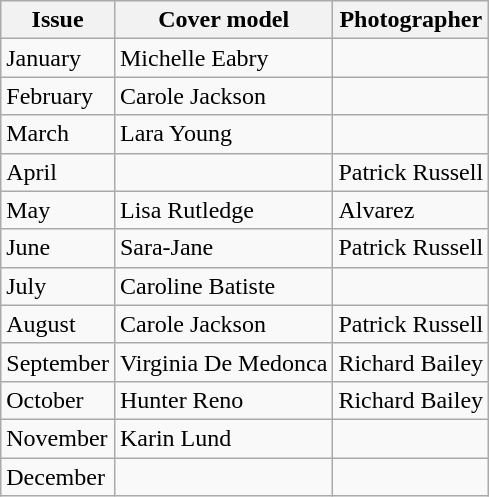<table class="wikitable">
<tr>
<th>Issue</th>
<th>Cover model</th>
<th>Photographer</th>
</tr>
<tr>
<td>January</td>
<td>Michelle Eabry</td>
<td></td>
</tr>
<tr>
<td>February</td>
<td>Carole Jackson</td>
<td></td>
</tr>
<tr>
<td>March</td>
<td>Lara Young</td>
<td></td>
</tr>
<tr>
<td>April</td>
<td></td>
<td>Patrick Russell</td>
</tr>
<tr>
<td>May</td>
<td>Lisa Rutledge</td>
<td>Alvarez</td>
</tr>
<tr>
<td>June</td>
<td>Sara-Jane</td>
<td>Patrick Russell</td>
</tr>
<tr>
<td>July</td>
<td>Caroline Batiste</td>
<td></td>
</tr>
<tr>
<td>August</td>
<td>Carole Jackson</td>
<td>Patrick Russell</td>
</tr>
<tr>
<td>September</td>
<td>Virginia De Medonca</td>
<td>Richard Bailey</td>
</tr>
<tr>
<td>October</td>
<td>Hunter Reno</td>
<td>Richard Bailey</td>
</tr>
<tr>
<td>November</td>
<td>Karin Lund</td>
<td></td>
</tr>
<tr>
<td>December</td>
<td></td>
<td></td>
</tr>
</table>
